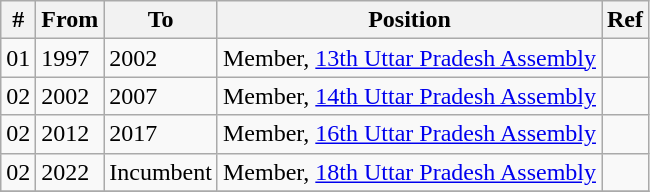<table class="wikitable sortable">
<tr>
<th>#</th>
<th>From</th>
<th>To</th>
<th>Position</th>
<th>Ref</th>
</tr>
<tr>
<td>01</td>
<td>1997</td>
<td>2002</td>
<td>Member, <a href='#'>13th Uttar Pradesh Assembly</a></td>
<td></td>
</tr>
<tr>
<td>02</td>
<td>2002</td>
<td>2007</td>
<td>Member, <a href='#'>14th Uttar Pradesh Assembly</a></td>
<td></td>
</tr>
<tr>
<td>02</td>
<td>2012</td>
<td>2017</td>
<td>Member, <a href='#'>16th Uttar Pradesh Assembly</a></td>
<td></td>
</tr>
<tr>
<td>02</td>
<td>2022</td>
<td>Incumbent</td>
<td>Member, <a href='#'>18th Uttar Pradesh Assembly</a></td>
<td></td>
</tr>
<tr>
</tr>
</table>
